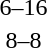<table style="text-align:center">
<tr>
<th width=200></th>
<th width=100></th>
<th width=200></th>
</tr>
<tr>
<td align=right></td>
<td>6–16</td>
<td align=left><strong></strong></td>
</tr>
<tr>
<td align=right><strong></strong></td>
<td>8–8</td>
<td align=left><strong></strong></td>
</tr>
</table>
